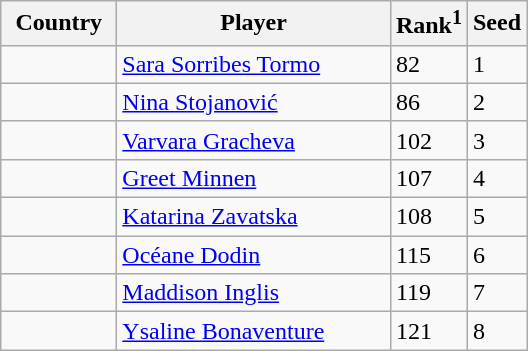<table class="sortable wikitable">
<tr>
<th width="70">Country</th>
<th width="175">Player</th>
<th>Rank<sup>1</sup></th>
<th>Seed</th>
</tr>
<tr>
<td></td>
<td><a href='#'>Sara Sorribes Tormo</a></td>
<td>82</td>
<td>1</td>
</tr>
<tr>
<td></td>
<td><a href='#'>Nina Stojanović</a></td>
<td>86</td>
<td>2</td>
</tr>
<tr>
<td></td>
<td><a href='#'>Varvara Gracheva</a></td>
<td>102</td>
<td>3</td>
</tr>
<tr>
<td></td>
<td><a href='#'>Greet Minnen</a></td>
<td>107</td>
<td>4</td>
</tr>
<tr>
<td></td>
<td><a href='#'>Katarina Zavatska</a></td>
<td>108</td>
<td>5</td>
</tr>
<tr>
<td></td>
<td><a href='#'>Océane Dodin</a></td>
<td>115</td>
<td>6</td>
</tr>
<tr>
<td></td>
<td><a href='#'>Maddison Inglis</a></td>
<td>119</td>
<td>7</td>
</tr>
<tr>
<td></td>
<td><a href='#'>Ysaline Bonaventure</a></td>
<td>121</td>
<td>8</td>
</tr>
</table>
